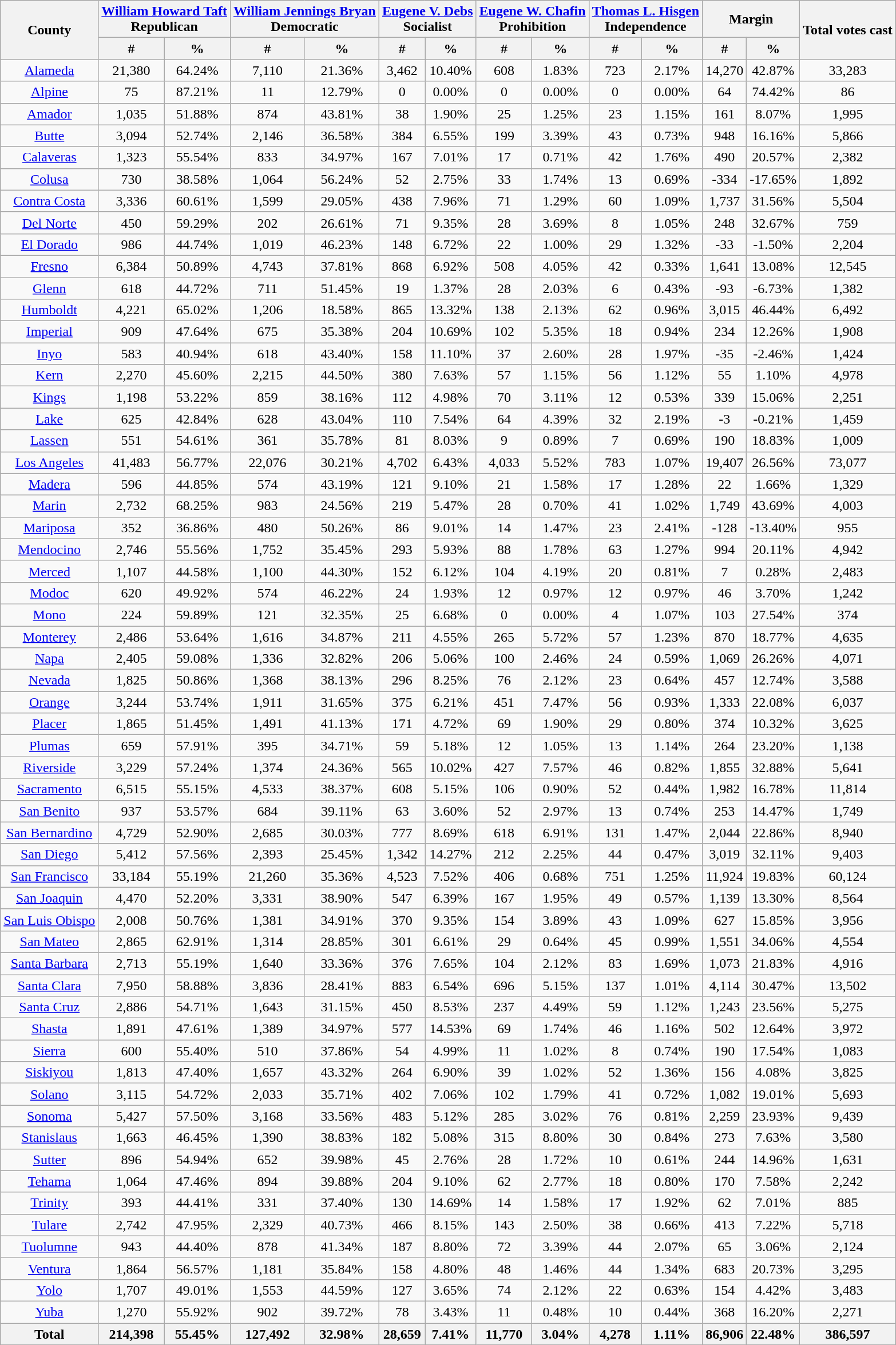<table class="wikitable sortable" style="text-align:center">
<tr>
<th rowspan="2">County</th>
<th style="text-align:center;" colspan="2"><a href='#'>William Howard Taft</a><br>Republican</th>
<th style="text-align:center;" colspan="2"><a href='#'>William Jennings Bryan</a><br>Democratic</th>
<th style="text-align:center;" colspan="2"><a href='#'>Eugene V. Debs</a><br>Socialist</th>
<th style="text-align:center;" colspan="2"><a href='#'>Eugene W. Chafin</a><br>Prohibition</th>
<th style="text-align:center;" colspan="2"><a href='#'>Thomas L. Hisgen</a><br>Independence</th>
<th style="text-align:center;" colspan="2">Margin</th>
<th style="text-align:center;" rowspan="2">Total votes cast</th>
</tr>
<tr>
<th style="text-align:center;" data-sort-type="number">#</th>
<th style="text-align:center;" data-sort-type="number">%</th>
<th style="text-align:center;" data-sort-type="number">#</th>
<th style="text-align:center;" data-sort-type="number">%</th>
<th style="text-align:center;" data-sort-type="number">#</th>
<th style="text-align:center;" data-sort-type="number">%</th>
<th style="text-align:center;" data-sort-type="number">#</th>
<th style="text-align:center;" data-sort-type="number">%</th>
<th style="text-align:center;" data-sort-type="number">#</th>
<th style="text-align:center;" data-sort-type="number">%</th>
<th style="text-align:center;" data-sort-type="number">#</th>
<th style="text-align:center;" data-sort-type="number">%</th>
</tr>
<tr style="text-align:center;">
<td><a href='#'>Alameda</a></td>
<td>21,380</td>
<td>64.24%</td>
<td>7,110</td>
<td>21.36%</td>
<td>3,462</td>
<td>10.40%</td>
<td>608</td>
<td>1.83%</td>
<td>723</td>
<td>2.17%</td>
<td>14,270</td>
<td>42.87%</td>
<td>33,283</td>
</tr>
<tr style="text-align:center;">
<td><a href='#'>Alpine</a></td>
<td>75</td>
<td>87.21%</td>
<td>11</td>
<td>12.79%</td>
<td>0</td>
<td>0.00%</td>
<td>0</td>
<td>0.00%</td>
<td>0</td>
<td>0.00%</td>
<td>64</td>
<td>74.42%</td>
<td>86</td>
</tr>
<tr style="text-align:center;">
<td><a href='#'>Amador</a></td>
<td>1,035</td>
<td>51.88%</td>
<td>874</td>
<td>43.81%</td>
<td>38</td>
<td>1.90%</td>
<td>25</td>
<td>1.25%</td>
<td>23</td>
<td>1.15%</td>
<td>161</td>
<td>8.07%</td>
<td>1,995</td>
</tr>
<tr style="text-align:center;">
<td><a href='#'>Butte</a></td>
<td>3,094</td>
<td>52.74%</td>
<td>2,146</td>
<td>36.58%</td>
<td>384</td>
<td>6.55%</td>
<td>199</td>
<td>3.39%</td>
<td>43</td>
<td>0.73%</td>
<td>948</td>
<td>16.16%</td>
<td>5,866</td>
</tr>
<tr style="text-align:center;">
<td><a href='#'>Calaveras</a></td>
<td>1,323</td>
<td>55.54%</td>
<td>833</td>
<td>34.97%</td>
<td>167</td>
<td>7.01%</td>
<td>17</td>
<td>0.71%</td>
<td>42</td>
<td>1.76%</td>
<td>490</td>
<td>20.57%</td>
<td>2,382</td>
</tr>
<tr style="text-align:center;">
<td><a href='#'>Colusa</a></td>
<td>730</td>
<td>38.58%</td>
<td>1,064</td>
<td>56.24%</td>
<td>52</td>
<td>2.75%</td>
<td>33</td>
<td>1.74%</td>
<td>13</td>
<td>0.69%</td>
<td>-334</td>
<td>-17.65%</td>
<td>1,892</td>
</tr>
<tr style="text-align:center;">
<td><a href='#'>Contra Costa</a></td>
<td>3,336</td>
<td>60.61%</td>
<td>1,599</td>
<td>29.05%</td>
<td>438</td>
<td>7.96%</td>
<td>71</td>
<td>1.29%</td>
<td>60</td>
<td>1.09%</td>
<td>1,737</td>
<td>31.56%</td>
<td>5,504</td>
</tr>
<tr style="text-align:center;">
<td><a href='#'>Del Norte</a></td>
<td>450</td>
<td>59.29%</td>
<td>202</td>
<td>26.61%</td>
<td>71</td>
<td>9.35%</td>
<td>28</td>
<td>3.69%</td>
<td>8</td>
<td>1.05%</td>
<td>248</td>
<td>32.67%</td>
<td>759</td>
</tr>
<tr style="text-align:center;">
<td><a href='#'>El Dorado</a></td>
<td>986</td>
<td>44.74%</td>
<td>1,019</td>
<td>46.23%</td>
<td>148</td>
<td>6.72%</td>
<td>22</td>
<td>1.00%</td>
<td>29</td>
<td>1.32%</td>
<td>-33</td>
<td>-1.50%</td>
<td>2,204</td>
</tr>
<tr style="text-align:center;">
<td><a href='#'>Fresno</a></td>
<td>6,384</td>
<td>50.89%</td>
<td>4,743</td>
<td>37.81%</td>
<td>868</td>
<td>6.92%</td>
<td>508</td>
<td>4.05%</td>
<td>42</td>
<td>0.33%</td>
<td>1,641</td>
<td>13.08%</td>
<td>12,545</td>
</tr>
<tr style="text-align:center;">
<td><a href='#'>Glenn</a></td>
<td>618</td>
<td>44.72%</td>
<td>711</td>
<td>51.45%</td>
<td>19</td>
<td>1.37%</td>
<td>28</td>
<td>2.03%</td>
<td>6</td>
<td>0.43%</td>
<td>-93</td>
<td>-6.73%</td>
<td>1,382</td>
</tr>
<tr style="text-align:center;">
<td><a href='#'>Humboldt</a></td>
<td>4,221</td>
<td>65.02%</td>
<td>1,206</td>
<td>18.58%</td>
<td>865</td>
<td>13.32%</td>
<td>138</td>
<td>2.13%</td>
<td>62</td>
<td>0.96%</td>
<td>3,015</td>
<td>46.44%</td>
<td>6,492</td>
</tr>
<tr style="text-align:center;">
<td><a href='#'>Imperial</a></td>
<td>909</td>
<td>47.64%</td>
<td>675</td>
<td>35.38%</td>
<td>204</td>
<td>10.69%</td>
<td>102</td>
<td>5.35%</td>
<td>18</td>
<td>0.94%</td>
<td>234</td>
<td>12.26%</td>
<td>1,908</td>
</tr>
<tr style="text-align:center;">
<td><a href='#'>Inyo</a></td>
<td>583</td>
<td>40.94%</td>
<td>618</td>
<td>43.40%</td>
<td>158</td>
<td>11.10%</td>
<td>37</td>
<td>2.60%</td>
<td>28</td>
<td>1.97%</td>
<td>-35</td>
<td>-2.46%</td>
<td>1,424</td>
</tr>
<tr style="text-align:center;">
<td><a href='#'>Kern</a></td>
<td>2,270</td>
<td>45.60%</td>
<td>2,215</td>
<td>44.50%</td>
<td>380</td>
<td>7.63%</td>
<td>57</td>
<td>1.15%</td>
<td>56</td>
<td>1.12%</td>
<td>55</td>
<td>1.10%</td>
<td>4,978</td>
</tr>
<tr style="text-align:center;">
<td><a href='#'>Kings</a></td>
<td>1,198</td>
<td>53.22%</td>
<td>859</td>
<td>38.16%</td>
<td>112</td>
<td>4.98%</td>
<td>70</td>
<td>3.11%</td>
<td>12</td>
<td>0.53%</td>
<td>339</td>
<td>15.06%</td>
<td>2,251</td>
</tr>
<tr style="text-align:center;">
<td><a href='#'>Lake</a></td>
<td>625</td>
<td>42.84%</td>
<td>628</td>
<td>43.04%</td>
<td>110</td>
<td>7.54%</td>
<td>64</td>
<td>4.39%</td>
<td>32</td>
<td>2.19%</td>
<td>-3</td>
<td>-0.21%</td>
<td>1,459</td>
</tr>
<tr style="text-align:center;">
<td><a href='#'>Lassen</a></td>
<td>551</td>
<td>54.61%</td>
<td>361</td>
<td>35.78%</td>
<td>81</td>
<td>8.03%</td>
<td>9</td>
<td>0.89%</td>
<td>7</td>
<td>0.69%</td>
<td>190</td>
<td>18.83%</td>
<td>1,009</td>
</tr>
<tr style="text-align:center;">
<td><a href='#'>Los Angeles</a></td>
<td>41,483</td>
<td>56.77%</td>
<td>22,076</td>
<td>30.21%</td>
<td>4,702</td>
<td>6.43%</td>
<td>4,033</td>
<td>5.52%</td>
<td>783</td>
<td>1.07%</td>
<td>19,407</td>
<td>26.56%</td>
<td>73,077</td>
</tr>
<tr style="text-align:center;">
<td><a href='#'>Madera</a></td>
<td>596</td>
<td>44.85%</td>
<td>574</td>
<td>43.19%</td>
<td>121</td>
<td>9.10%</td>
<td>21</td>
<td>1.58%</td>
<td>17</td>
<td>1.28%</td>
<td>22</td>
<td>1.66%</td>
<td>1,329</td>
</tr>
<tr style="text-align:center;">
<td><a href='#'>Marin</a></td>
<td>2,732</td>
<td>68.25%</td>
<td>983</td>
<td>24.56%</td>
<td>219</td>
<td>5.47%</td>
<td>28</td>
<td>0.70%</td>
<td>41</td>
<td>1.02%</td>
<td>1,749</td>
<td>43.69%</td>
<td>4,003</td>
</tr>
<tr style="text-align:center;">
<td><a href='#'>Mariposa</a></td>
<td>352</td>
<td>36.86%</td>
<td>480</td>
<td>50.26%</td>
<td>86</td>
<td>9.01%</td>
<td>14</td>
<td>1.47%</td>
<td>23</td>
<td>2.41%</td>
<td>-128</td>
<td>-13.40%</td>
<td>955</td>
</tr>
<tr style="text-align:center;">
<td><a href='#'>Mendocino</a></td>
<td>2,746</td>
<td>55.56%</td>
<td>1,752</td>
<td>35.45%</td>
<td>293</td>
<td>5.93%</td>
<td>88</td>
<td>1.78%</td>
<td>63</td>
<td>1.27%</td>
<td>994</td>
<td>20.11%</td>
<td>4,942</td>
</tr>
<tr style="text-align:center;">
<td><a href='#'>Merced</a></td>
<td>1,107</td>
<td>44.58%</td>
<td>1,100</td>
<td>44.30%</td>
<td>152</td>
<td>6.12%</td>
<td>104</td>
<td>4.19%</td>
<td>20</td>
<td>0.81%</td>
<td>7</td>
<td>0.28%</td>
<td>2,483</td>
</tr>
<tr style="text-align:center;">
<td><a href='#'>Modoc</a></td>
<td>620</td>
<td>49.92%</td>
<td>574</td>
<td>46.22%</td>
<td>24</td>
<td>1.93%</td>
<td>12</td>
<td>0.97%</td>
<td>12</td>
<td>0.97%</td>
<td>46</td>
<td>3.70%</td>
<td>1,242</td>
</tr>
<tr style="text-align:center;">
<td><a href='#'>Mono</a></td>
<td>224</td>
<td>59.89%</td>
<td>121</td>
<td>32.35%</td>
<td>25</td>
<td>6.68%</td>
<td>0</td>
<td>0.00%</td>
<td>4</td>
<td>1.07%</td>
<td>103</td>
<td>27.54%</td>
<td>374</td>
</tr>
<tr style="text-align:center;">
<td><a href='#'>Monterey</a></td>
<td>2,486</td>
<td>53.64%</td>
<td>1,616</td>
<td>34.87%</td>
<td>211</td>
<td>4.55%</td>
<td>265</td>
<td>5.72%</td>
<td>57</td>
<td>1.23%</td>
<td>870</td>
<td>18.77%</td>
<td>4,635</td>
</tr>
<tr style="text-align:center;">
<td><a href='#'>Napa</a></td>
<td>2,405</td>
<td>59.08%</td>
<td>1,336</td>
<td>32.82%</td>
<td>206</td>
<td>5.06%</td>
<td>100</td>
<td>2.46%</td>
<td>24</td>
<td>0.59%</td>
<td>1,069</td>
<td>26.26%</td>
<td>4,071</td>
</tr>
<tr style="text-align:center;">
<td><a href='#'>Nevada</a></td>
<td>1,825</td>
<td>50.86%</td>
<td>1,368</td>
<td>38.13%</td>
<td>296</td>
<td>8.25%</td>
<td>76</td>
<td>2.12%</td>
<td>23</td>
<td>0.64%</td>
<td>457</td>
<td>12.74%</td>
<td>3,588</td>
</tr>
<tr style="text-align:center;">
<td><a href='#'>Orange</a></td>
<td>3,244</td>
<td>53.74%</td>
<td>1,911</td>
<td>31.65%</td>
<td>375</td>
<td>6.21%</td>
<td>451</td>
<td>7.47%</td>
<td>56</td>
<td>0.93%</td>
<td>1,333</td>
<td>22.08%</td>
<td>6,037</td>
</tr>
<tr style="text-align:center;">
<td><a href='#'>Placer</a></td>
<td>1,865</td>
<td>51.45%</td>
<td>1,491</td>
<td>41.13%</td>
<td>171</td>
<td>4.72%</td>
<td>69</td>
<td>1.90%</td>
<td>29</td>
<td>0.80%</td>
<td>374</td>
<td>10.32%</td>
<td>3,625</td>
</tr>
<tr style="text-align:center;">
<td><a href='#'>Plumas</a></td>
<td>659</td>
<td>57.91%</td>
<td>395</td>
<td>34.71%</td>
<td>59</td>
<td>5.18%</td>
<td>12</td>
<td>1.05%</td>
<td>13</td>
<td>1.14%</td>
<td>264</td>
<td>23.20%</td>
<td>1,138</td>
</tr>
<tr style="text-align:center;">
<td><a href='#'>Riverside</a></td>
<td>3,229</td>
<td>57.24%</td>
<td>1,374</td>
<td>24.36%</td>
<td>565</td>
<td>10.02%</td>
<td>427</td>
<td>7.57%</td>
<td>46</td>
<td>0.82%</td>
<td>1,855</td>
<td>32.88%</td>
<td>5,641</td>
</tr>
<tr style="text-align:center;">
<td><a href='#'>Sacramento</a></td>
<td>6,515</td>
<td>55.15%</td>
<td>4,533</td>
<td>38.37%</td>
<td>608</td>
<td>5.15%</td>
<td>106</td>
<td>0.90%</td>
<td>52</td>
<td>0.44%</td>
<td>1,982</td>
<td>16.78%</td>
<td>11,814</td>
</tr>
<tr style="text-align:center;">
<td><a href='#'>San Benito</a></td>
<td>937</td>
<td>53.57%</td>
<td>684</td>
<td>39.11%</td>
<td>63</td>
<td>3.60%</td>
<td>52</td>
<td>2.97%</td>
<td>13</td>
<td>0.74%</td>
<td>253</td>
<td>14.47%</td>
<td>1,749</td>
</tr>
<tr style="text-align:center;">
<td><a href='#'>San Bernardino</a></td>
<td>4,729</td>
<td>52.90%</td>
<td>2,685</td>
<td>30.03%</td>
<td>777</td>
<td>8.69%</td>
<td>618</td>
<td>6.91%</td>
<td>131</td>
<td>1.47%</td>
<td>2,044</td>
<td>22.86%</td>
<td>8,940</td>
</tr>
<tr style="text-align:center;">
<td><a href='#'>San Diego</a></td>
<td>5,412</td>
<td>57.56%</td>
<td>2,393</td>
<td>25.45%</td>
<td>1,342</td>
<td>14.27%</td>
<td>212</td>
<td>2.25%</td>
<td>44</td>
<td>0.47%</td>
<td>3,019</td>
<td>32.11%</td>
<td>9,403</td>
</tr>
<tr style="text-align:center;">
<td><a href='#'>San Francisco</a></td>
<td>33,184</td>
<td>55.19%</td>
<td>21,260</td>
<td>35.36%</td>
<td>4,523</td>
<td>7.52%</td>
<td>406</td>
<td>0.68%</td>
<td>751</td>
<td>1.25%</td>
<td>11,924</td>
<td>19.83%</td>
<td>60,124</td>
</tr>
<tr style="text-align:center;">
<td><a href='#'>San Joaquin</a></td>
<td>4,470</td>
<td>52.20%</td>
<td>3,331</td>
<td>38.90%</td>
<td>547</td>
<td>6.39%</td>
<td>167</td>
<td>1.95%</td>
<td>49</td>
<td>0.57%</td>
<td>1,139</td>
<td>13.30%</td>
<td>8,564</td>
</tr>
<tr style="text-align:center;">
<td><a href='#'>San Luis Obispo</a></td>
<td>2,008</td>
<td>50.76%</td>
<td>1,381</td>
<td>34.91%</td>
<td>370</td>
<td>9.35%</td>
<td>154</td>
<td>3.89%</td>
<td>43</td>
<td>1.09%</td>
<td>627</td>
<td>15.85%</td>
<td>3,956</td>
</tr>
<tr style="text-align:center;">
<td><a href='#'>San Mateo</a></td>
<td>2,865</td>
<td>62.91%</td>
<td>1,314</td>
<td>28.85%</td>
<td>301</td>
<td>6.61%</td>
<td>29</td>
<td>0.64%</td>
<td>45</td>
<td>0.99%</td>
<td>1,551</td>
<td>34.06%</td>
<td>4,554</td>
</tr>
<tr style="text-align:center;">
<td><a href='#'>Santa Barbara</a></td>
<td>2,713</td>
<td>55.19%</td>
<td>1,640</td>
<td>33.36%</td>
<td>376</td>
<td>7.65%</td>
<td>104</td>
<td>2.12%</td>
<td>83</td>
<td>1.69%</td>
<td>1,073</td>
<td>21.83%</td>
<td>4,916</td>
</tr>
<tr style="text-align:center;">
<td><a href='#'>Santa Clara</a></td>
<td>7,950</td>
<td>58.88%</td>
<td>3,836</td>
<td>28.41%</td>
<td>883</td>
<td>6.54%</td>
<td>696</td>
<td>5.15%</td>
<td>137</td>
<td>1.01%</td>
<td>4,114</td>
<td>30.47%</td>
<td>13,502</td>
</tr>
<tr style="text-align:center;">
<td><a href='#'>Santa Cruz</a></td>
<td>2,886</td>
<td>54.71%</td>
<td>1,643</td>
<td>31.15%</td>
<td>450</td>
<td>8.53%</td>
<td>237</td>
<td>4.49%</td>
<td>59</td>
<td>1.12%</td>
<td>1,243</td>
<td>23.56%</td>
<td>5,275</td>
</tr>
<tr style="text-align:center;">
<td><a href='#'>Shasta</a></td>
<td>1,891</td>
<td>47.61%</td>
<td>1,389</td>
<td>34.97%</td>
<td>577</td>
<td>14.53%</td>
<td>69</td>
<td>1.74%</td>
<td>46</td>
<td>1.16%</td>
<td>502</td>
<td>12.64%</td>
<td>3,972</td>
</tr>
<tr style="text-align:center;">
<td><a href='#'>Sierra</a></td>
<td>600</td>
<td>55.40%</td>
<td>510</td>
<td>37.86%</td>
<td>54</td>
<td>4.99%</td>
<td>11</td>
<td>1.02%</td>
<td>8</td>
<td>0.74%</td>
<td>190</td>
<td>17.54%</td>
<td>1,083</td>
</tr>
<tr style="text-align:center;">
<td><a href='#'>Siskiyou</a></td>
<td>1,813</td>
<td>47.40%</td>
<td>1,657</td>
<td>43.32%</td>
<td>264</td>
<td>6.90%</td>
<td>39</td>
<td>1.02%</td>
<td>52</td>
<td>1.36%</td>
<td>156</td>
<td>4.08%</td>
<td>3,825</td>
</tr>
<tr style="text-align:center;">
<td><a href='#'>Solano</a></td>
<td>3,115</td>
<td>54.72%</td>
<td>2,033</td>
<td>35.71%</td>
<td>402</td>
<td>7.06%</td>
<td>102</td>
<td>1.79%</td>
<td>41</td>
<td>0.72%</td>
<td>1,082</td>
<td>19.01%</td>
<td>5,693</td>
</tr>
<tr style="text-align:center;">
<td><a href='#'>Sonoma</a></td>
<td>5,427</td>
<td>57.50%</td>
<td>3,168</td>
<td>33.56%</td>
<td>483</td>
<td>5.12%</td>
<td>285</td>
<td>3.02%</td>
<td>76</td>
<td>0.81%</td>
<td>2,259</td>
<td>23.93%</td>
<td>9,439</td>
</tr>
<tr style="text-align:center;">
<td><a href='#'>Stanislaus</a></td>
<td>1,663</td>
<td>46.45%</td>
<td>1,390</td>
<td>38.83%</td>
<td>182</td>
<td>5.08%</td>
<td>315</td>
<td>8.80%</td>
<td>30</td>
<td>0.84%</td>
<td>273</td>
<td>7.63%</td>
<td>3,580</td>
</tr>
<tr style="text-align:center;">
<td><a href='#'>Sutter</a></td>
<td>896</td>
<td>54.94%</td>
<td>652</td>
<td>39.98%</td>
<td>45</td>
<td>2.76%</td>
<td>28</td>
<td>1.72%</td>
<td>10</td>
<td>0.61%</td>
<td>244</td>
<td>14.96%</td>
<td>1,631</td>
</tr>
<tr style="text-align:center;">
<td><a href='#'>Tehama</a></td>
<td>1,064</td>
<td>47.46%</td>
<td>894</td>
<td>39.88%</td>
<td>204</td>
<td>9.10%</td>
<td>62</td>
<td>2.77%</td>
<td>18</td>
<td>0.80%</td>
<td>170</td>
<td>7.58%</td>
<td>2,242</td>
</tr>
<tr style="text-align:center;">
<td><a href='#'>Trinity</a></td>
<td>393</td>
<td>44.41%</td>
<td>331</td>
<td>37.40%</td>
<td>130</td>
<td>14.69%</td>
<td>14</td>
<td>1.58%</td>
<td>17</td>
<td>1.92%</td>
<td>62</td>
<td>7.01%</td>
<td>885</td>
</tr>
<tr style="text-align:center;">
<td><a href='#'>Tulare</a></td>
<td>2,742</td>
<td>47.95%</td>
<td>2,329</td>
<td>40.73%</td>
<td>466</td>
<td>8.15%</td>
<td>143</td>
<td>2.50%</td>
<td>38</td>
<td>0.66%</td>
<td>413</td>
<td>7.22%</td>
<td>5,718</td>
</tr>
<tr style="text-align:center;">
<td><a href='#'>Tuolumne</a></td>
<td>943</td>
<td>44.40%</td>
<td>878</td>
<td>41.34%</td>
<td>187</td>
<td>8.80%</td>
<td>72</td>
<td>3.39%</td>
<td>44</td>
<td>2.07%</td>
<td>65</td>
<td>3.06%</td>
<td>2,124</td>
</tr>
<tr style="text-align:center;">
<td><a href='#'>Ventura</a></td>
<td>1,864</td>
<td>56.57%</td>
<td>1,181</td>
<td>35.84%</td>
<td>158</td>
<td>4.80%</td>
<td>48</td>
<td>1.46%</td>
<td>44</td>
<td>1.34%</td>
<td>683</td>
<td>20.73%</td>
<td>3,295</td>
</tr>
<tr style="text-align:center;">
<td><a href='#'>Yolo</a></td>
<td>1,707</td>
<td>49.01%</td>
<td>1,553</td>
<td>44.59%</td>
<td>127</td>
<td>3.65%</td>
<td>74</td>
<td>2.12%</td>
<td>22</td>
<td>0.63%</td>
<td>154</td>
<td>4.42%</td>
<td>3,483</td>
</tr>
<tr style="text-align:center;">
<td><a href='#'>Yuba</a></td>
<td>1,270</td>
<td>55.92%</td>
<td>902</td>
<td>39.72%</td>
<td>78</td>
<td>3.43%</td>
<td>11</td>
<td>0.48%</td>
<td>10</td>
<td>0.44%</td>
<td>368</td>
<td>16.20%</td>
<td>2,271</td>
</tr>
<tr style="text-align:center;">
<th>Total</th>
<th>214,398</th>
<th>55.45%</th>
<th>127,492</th>
<th>32.98%</th>
<th>28,659</th>
<th>7.41%</th>
<th>11,770</th>
<th>3.04%</th>
<th>4,278</th>
<th>1.11%</th>
<th>86,906</th>
<th>22.48%</th>
<th>386,597</th>
</tr>
</table>
